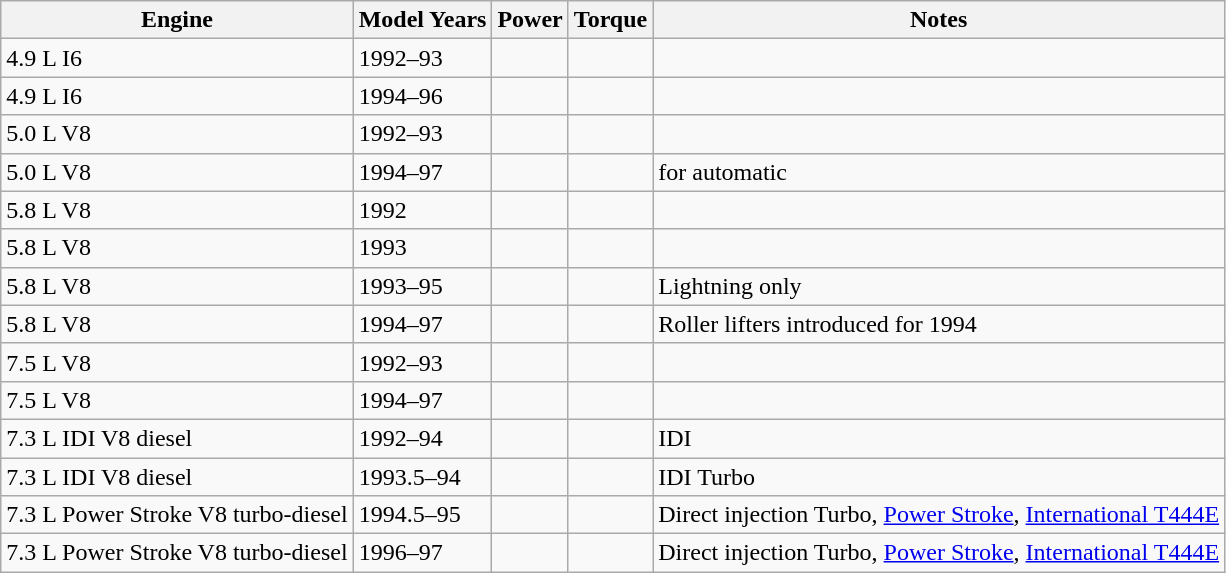<table class="wikitable">
<tr>
<th>Engine</th>
<th>Model Years</th>
<th>Power</th>
<th>Torque</th>
<th>Notes</th>
</tr>
<tr>
<td>4.9 L I6</td>
<td>1992–93</td>
<td></td>
<td></td>
<td></td>
</tr>
<tr>
<td>4.9 L I6</td>
<td>1994–96</td>
<td></td>
<td></td>
<td></td>
</tr>
<tr>
<td>5.0 L V8</td>
<td>1992–93</td>
<td></td>
<td></td>
<td></td>
</tr>
<tr>
<td>5.0 L V8</td>
<td>1994–97</td>
<td></td>
<td></td>
<td> for automatic</td>
</tr>
<tr>
<td>5.8 L V8</td>
<td>1992</td>
<td></td>
<td></td>
<td></td>
</tr>
<tr>
<td>5.8 L V8</td>
<td>1993</td>
<td></td>
<td></td>
<td></td>
</tr>
<tr>
<td>5.8 L V8</td>
<td>1993–95</td>
<td></td>
<td></td>
<td>Lightning only</td>
</tr>
<tr>
<td>5.8 L V8</td>
<td>1994–97</td>
<td></td>
<td></td>
<td>Roller lifters introduced for 1994</td>
</tr>
<tr>
<td>7.5 L V8</td>
<td>1992–93</td>
<td></td>
<td></td>
<td></td>
</tr>
<tr>
<td>7.5 L V8</td>
<td>1994–97</td>
<td></td>
<td></td>
<td></td>
</tr>
<tr>
<td>7.3 L IDI V8 diesel</td>
<td>1992–94</td>
<td></td>
<td></td>
<td>IDI</td>
</tr>
<tr>
<td>7.3 L IDI V8 diesel</td>
<td>1993.5–94</td>
<td></td>
<td></td>
<td>IDI Turbo</td>
</tr>
<tr>
<td>7.3 L Power Stroke V8 turbo-diesel</td>
<td>1994.5–95</td>
<td></td>
<td></td>
<td>Direct injection Turbo, <a href='#'>Power Stroke</a>, <a href='#'>International T444E</a></td>
</tr>
<tr>
<td>7.3 L Power Stroke V8 turbo-diesel</td>
<td>1996–97</td>
<td></td>
<td></td>
<td>Direct injection Turbo, <a href='#'>Power Stroke</a>, <a href='#'>International T444E</a></td>
</tr>
</table>
